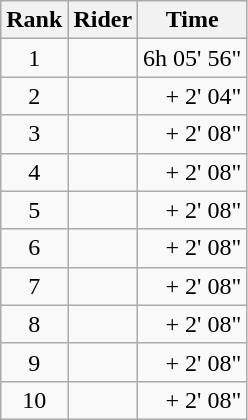<table class="wikitable">
<tr>
<th scope="col">Rank</th>
<th scope="col">Rider</th>
<th scope="col">Time</th>
</tr>
<tr>
<td style="text-align:center;">1</td>
<td></td>
<td style="text-align:right;">6h 05' 56"</td>
</tr>
<tr>
<td style="text-align:center;">2</td>
<td></td>
<td style="text-align:right;">+ 2' 04"</td>
</tr>
<tr>
<td style="text-align:center;">3</td>
<td></td>
<td style="text-align:right;">+ 2' 08"</td>
</tr>
<tr>
<td style="text-align:center;">4</td>
<td></td>
<td style="text-align:right;">+ 2' 08"</td>
</tr>
<tr>
<td style="text-align:center;">5</td>
<td></td>
<td style="text-align:right;">+ 2' 08"</td>
</tr>
<tr>
<td style="text-align:center;">6</td>
<td></td>
<td style="text-align:right;">+ 2' 08"</td>
</tr>
<tr>
<td style="text-align:center;">7</td>
<td></td>
<td style="text-align:right;">+ 2' 08"</td>
</tr>
<tr>
<td style="text-align:center;">8</td>
<td></td>
<td style="text-align:right;">+ 2' 08"</td>
</tr>
<tr>
<td style="text-align:center;">9</td>
<td></td>
<td style="text-align:right;">+ 2' 08"</td>
</tr>
<tr>
<td style="text-align:center;">10</td>
<td></td>
<td style="text-align:right;">+ 2' 08"</td>
</tr>
</table>
